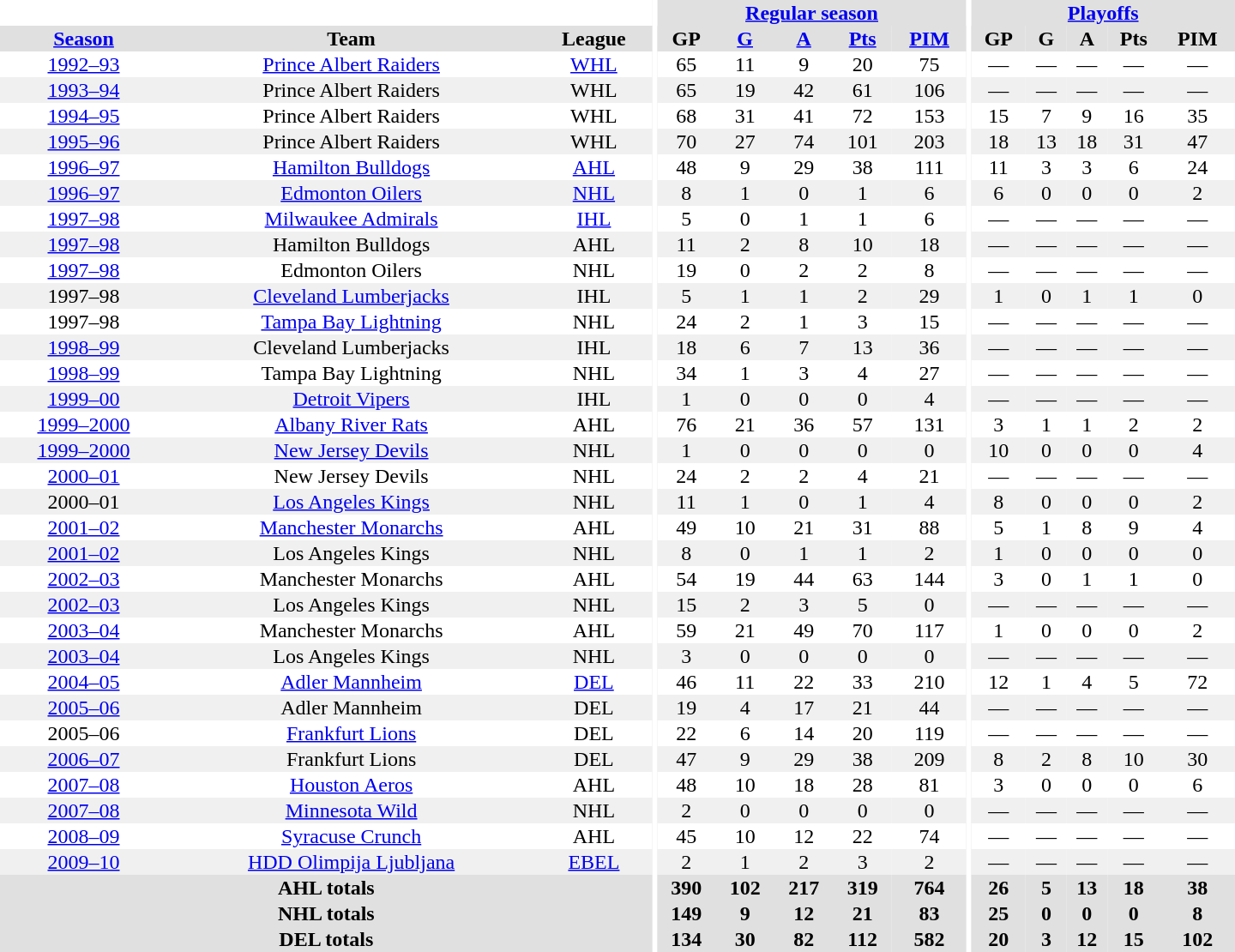<table border="0" cellpadding="1" cellspacing="0" style="text-align:center; width:60em">
<tr bgcolor="#e0e0e0">
<th colspan="3"  bgcolor="#ffffff"></th>
<th rowspan="99" bgcolor="#ffffff"></th>
<th colspan="5"><a href='#'>Regular season</a></th>
<th rowspan="99" bgcolor="#ffffff"></th>
<th colspan="5"><a href='#'>Playoffs</a></th>
</tr>
<tr bgcolor="#e0e0e0">
<th><a href='#'>Season</a></th>
<th>Team</th>
<th>League</th>
<th>GP</th>
<th><a href='#'>G</a></th>
<th><a href='#'>A</a></th>
<th><a href='#'>Pts</a></th>
<th><a href='#'>PIM</a></th>
<th>GP</th>
<th>G</th>
<th>A</th>
<th>Pts</th>
<th>PIM</th>
</tr>
<tr>
<td><a href='#'>1992–93</a></td>
<td><a href='#'>Prince Albert Raiders</a></td>
<td><a href='#'>WHL</a></td>
<td>65</td>
<td>11</td>
<td>9</td>
<td>20</td>
<td>75</td>
<td>—</td>
<td>—</td>
<td>—</td>
<td>—</td>
<td>—</td>
</tr>
<tr bgcolor="#f0f0f0">
<td><a href='#'>1993–94</a></td>
<td>Prince Albert Raiders</td>
<td>WHL</td>
<td>65</td>
<td>19</td>
<td>42</td>
<td>61</td>
<td>106</td>
<td>—</td>
<td>—</td>
<td>—</td>
<td>—</td>
<td>—</td>
</tr>
<tr>
<td><a href='#'>1994–95</a></td>
<td>Prince Albert Raiders</td>
<td>WHL</td>
<td>68</td>
<td>31</td>
<td>41</td>
<td>72</td>
<td>153</td>
<td>15</td>
<td>7</td>
<td>9</td>
<td>16</td>
<td>35</td>
</tr>
<tr bgcolor="#f0f0f0">
<td><a href='#'>1995–96</a></td>
<td>Prince Albert Raiders</td>
<td>WHL</td>
<td>70</td>
<td>27</td>
<td>74</td>
<td>101</td>
<td>203</td>
<td>18</td>
<td>13</td>
<td>18</td>
<td>31</td>
<td>47</td>
</tr>
<tr>
<td><a href='#'>1996–97</a></td>
<td><a href='#'>Hamilton Bulldogs</a></td>
<td><a href='#'>AHL</a></td>
<td>48</td>
<td>9</td>
<td>29</td>
<td>38</td>
<td>111</td>
<td>11</td>
<td>3</td>
<td>3</td>
<td>6</td>
<td>24</td>
</tr>
<tr bgcolor="#f0f0f0">
<td><a href='#'>1996–97</a></td>
<td><a href='#'>Edmonton Oilers</a></td>
<td><a href='#'>NHL</a></td>
<td>8</td>
<td>1</td>
<td>0</td>
<td>1</td>
<td>6</td>
<td>6</td>
<td>0</td>
<td>0</td>
<td>0</td>
<td>2</td>
</tr>
<tr>
<td><a href='#'>1997–98</a></td>
<td><a href='#'>Milwaukee Admirals</a></td>
<td><a href='#'>IHL</a></td>
<td>5</td>
<td>0</td>
<td>1</td>
<td>1</td>
<td>6</td>
<td>—</td>
<td>—</td>
<td>—</td>
<td>—</td>
<td>—</td>
</tr>
<tr bgcolor="#f0f0f0">
<td><a href='#'>1997–98</a></td>
<td>Hamilton Bulldogs</td>
<td>AHL</td>
<td>11</td>
<td>2</td>
<td>8</td>
<td>10</td>
<td>18</td>
<td>—</td>
<td>—</td>
<td>—</td>
<td>—</td>
<td>—</td>
</tr>
<tr>
<td><a href='#'>1997–98</a></td>
<td>Edmonton Oilers</td>
<td>NHL</td>
<td>19</td>
<td>0</td>
<td>2</td>
<td>2</td>
<td>8</td>
<td>—</td>
<td>—</td>
<td>—</td>
<td>—</td>
<td>—</td>
</tr>
<tr bgcolor="#f0f0f0">
<td>1997–98</td>
<td><a href='#'>Cleveland Lumberjacks</a></td>
<td>IHL</td>
<td>5</td>
<td>1</td>
<td>1</td>
<td>2</td>
<td>29</td>
<td>1</td>
<td>0</td>
<td>1</td>
<td>1</td>
<td>0</td>
</tr>
<tr>
<td>1997–98</td>
<td><a href='#'>Tampa Bay Lightning</a></td>
<td>NHL</td>
<td>24</td>
<td>2</td>
<td>1</td>
<td>3</td>
<td>15</td>
<td>—</td>
<td>—</td>
<td>—</td>
<td>—</td>
<td>—</td>
</tr>
<tr bgcolor="#f0f0f0">
<td><a href='#'>1998–99</a></td>
<td>Cleveland Lumberjacks</td>
<td>IHL</td>
<td>18</td>
<td>6</td>
<td>7</td>
<td>13</td>
<td>36</td>
<td>—</td>
<td>—</td>
<td>—</td>
<td>—</td>
<td>—</td>
</tr>
<tr>
<td><a href='#'>1998–99</a></td>
<td>Tampa Bay Lightning</td>
<td>NHL</td>
<td>34</td>
<td>1</td>
<td>3</td>
<td>4</td>
<td>27</td>
<td>—</td>
<td>—</td>
<td>—</td>
<td>—</td>
<td>—</td>
</tr>
<tr bgcolor="#f0f0f0">
<td><a href='#'>1999–00</a></td>
<td><a href='#'>Detroit Vipers</a></td>
<td>IHL</td>
<td>1</td>
<td>0</td>
<td>0</td>
<td>0</td>
<td>4</td>
<td>—</td>
<td>—</td>
<td>—</td>
<td>—</td>
<td>—</td>
</tr>
<tr>
<td><a href='#'>1999–2000</a></td>
<td><a href='#'>Albany River Rats</a></td>
<td>AHL</td>
<td>76</td>
<td>21</td>
<td>36</td>
<td>57</td>
<td>131</td>
<td>3</td>
<td>1</td>
<td>1</td>
<td>2</td>
<td>2</td>
</tr>
<tr bgcolor="#f0f0f0">
<td><a href='#'>1999–2000</a></td>
<td><a href='#'>New Jersey Devils</a></td>
<td>NHL</td>
<td>1</td>
<td>0</td>
<td>0</td>
<td>0</td>
<td>0</td>
<td>10</td>
<td>0</td>
<td>0</td>
<td>0</td>
<td>4</td>
</tr>
<tr>
<td><a href='#'>2000–01</a></td>
<td>New Jersey Devils</td>
<td>NHL</td>
<td>24</td>
<td>2</td>
<td>2</td>
<td>4</td>
<td>21</td>
<td>—</td>
<td>—</td>
<td>—</td>
<td>—</td>
<td>—</td>
</tr>
<tr bgcolor="#f0f0f0">
<td>2000–01</td>
<td><a href='#'>Los Angeles Kings</a></td>
<td>NHL</td>
<td>11</td>
<td>1</td>
<td>0</td>
<td>1</td>
<td>4</td>
<td>8</td>
<td>0</td>
<td>0</td>
<td>0</td>
<td>2</td>
</tr>
<tr>
<td><a href='#'>2001–02</a></td>
<td><a href='#'>Manchester Monarchs</a></td>
<td>AHL</td>
<td>49</td>
<td>10</td>
<td>21</td>
<td>31</td>
<td>88</td>
<td>5</td>
<td>1</td>
<td>8</td>
<td>9</td>
<td>4</td>
</tr>
<tr bgcolor="#f0f0f0">
<td><a href='#'>2001–02</a></td>
<td>Los Angeles Kings</td>
<td>NHL</td>
<td>8</td>
<td>0</td>
<td>1</td>
<td>1</td>
<td>2</td>
<td>1</td>
<td>0</td>
<td>0</td>
<td>0</td>
<td>0</td>
</tr>
<tr>
<td><a href='#'>2002–03</a></td>
<td>Manchester Monarchs</td>
<td>AHL</td>
<td>54</td>
<td>19</td>
<td>44</td>
<td>63</td>
<td>144</td>
<td>3</td>
<td>0</td>
<td>1</td>
<td>1</td>
<td>0</td>
</tr>
<tr bgcolor="#f0f0f0">
<td><a href='#'>2002–03</a></td>
<td>Los Angeles Kings</td>
<td>NHL</td>
<td>15</td>
<td>2</td>
<td>3</td>
<td>5</td>
<td>0</td>
<td>—</td>
<td>—</td>
<td>—</td>
<td>—</td>
<td>—</td>
</tr>
<tr>
<td><a href='#'>2003–04</a></td>
<td>Manchester Monarchs</td>
<td>AHL</td>
<td>59</td>
<td>21</td>
<td>49</td>
<td>70</td>
<td>117</td>
<td>1</td>
<td>0</td>
<td>0</td>
<td>0</td>
<td>2</td>
</tr>
<tr bgcolor="#f0f0f0">
<td><a href='#'>2003–04</a></td>
<td>Los Angeles Kings</td>
<td>NHL</td>
<td>3</td>
<td>0</td>
<td>0</td>
<td>0</td>
<td>0</td>
<td>—</td>
<td>—</td>
<td>—</td>
<td>—</td>
<td>—</td>
</tr>
<tr>
<td><a href='#'>2004–05</a></td>
<td><a href='#'>Adler Mannheim</a></td>
<td><a href='#'>DEL</a></td>
<td>46</td>
<td>11</td>
<td>22</td>
<td>33</td>
<td>210</td>
<td>12</td>
<td>1</td>
<td>4</td>
<td>5</td>
<td>72</td>
</tr>
<tr bgcolor="#f0f0f0">
<td><a href='#'>2005–06</a></td>
<td>Adler Mannheim</td>
<td>DEL</td>
<td>19</td>
<td>4</td>
<td>17</td>
<td>21</td>
<td>44</td>
<td>—</td>
<td>—</td>
<td>—</td>
<td>—</td>
<td>—</td>
</tr>
<tr>
<td>2005–06</td>
<td><a href='#'>Frankfurt Lions</a></td>
<td>DEL</td>
<td>22</td>
<td>6</td>
<td>14</td>
<td>20</td>
<td>119</td>
<td>—</td>
<td>—</td>
<td>—</td>
<td>—</td>
<td>—</td>
</tr>
<tr bgcolor="#f0f0f0">
<td><a href='#'>2006–07</a></td>
<td>Frankfurt Lions</td>
<td>DEL</td>
<td>47</td>
<td>9</td>
<td>29</td>
<td>38</td>
<td>209</td>
<td>8</td>
<td>2</td>
<td>8</td>
<td>10</td>
<td>30</td>
</tr>
<tr>
<td><a href='#'>2007–08</a></td>
<td><a href='#'>Houston Aeros</a></td>
<td>AHL</td>
<td>48</td>
<td>10</td>
<td>18</td>
<td>28</td>
<td>81</td>
<td>3</td>
<td>0</td>
<td>0</td>
<td>0</td>
<td>6</td>
</tr>
<tr bgcolor="#f0f0f0">
<td><a href='#'>2007–08</a></td>
<td><a href='#'>Minnesota Wild</a></td>
<td>NHL</td>
<td>2</td>
<td>0</td>
<td>0</td>
<td>0</td>
<td>0</td>
<td>—</td>
<td>—</td>
<td>—</td>
<td>—</td>
<td>—</td>
</tr>
<tr>
<td><a href='#'>2008–09</a></td>
<td><a href='#'>Syracuse Crunch</a></td>
<td>AHL</td>
<td>45</td>
<td>10</td>
<td>12</td>
<td>22</td>
<td>74</td>
<td>—</td>
<td>—</td>
<td>—</td>
<td>—</td>
<td>—</td>
</tr>
<tr bgcolor="#f0f0f0">
<td><a href='#'>2009–10</a></td>
<td><a href='#'>HDD Olimpija Ljubljana</a></td>
<td><a href='#'>EBEL</a></td>
<td>2</td>
<td>1</td>
<td>2</td>
<td>3</td>
<td>2</td>
<td>—</td>
<td>—</td>
<td>—</td>
<td>—</td>
<td>—</td>
</tr>
<tr bgcolor="#e0e0e0">
<th colspan="3">AHL totals</th>
<th>390</th>
<th>102</th>
<th>217</th>
<th>319</th>
<th>764</th>
<th>26</th>
<th>5</th>
<th>13</th>
<th>18</th>
<th>38</th>
</tr>
<tr bgcolor="#e0e0e0">
<th colspan="3">NHL totals</th>
<th>149</th>
<th>9</th>
<th>12</th>
<th>21</th>
<th>83</th>
<th>25</th>
<th>0</th>
<th>0</th>
<th>0</th>
<th>8</th>
</tr>
<tr bgcolor="#e0e0e0">
<th colspan="3">DEL totals</th>
<th>134</th>
<th>30</th>
<th>82</th>
<th>112</th>
<th>582</th>
<th>20</th>
<th>3</th>
<th>12</th>
<th>15</th>
<th>102</th>
</tr>
</table>
